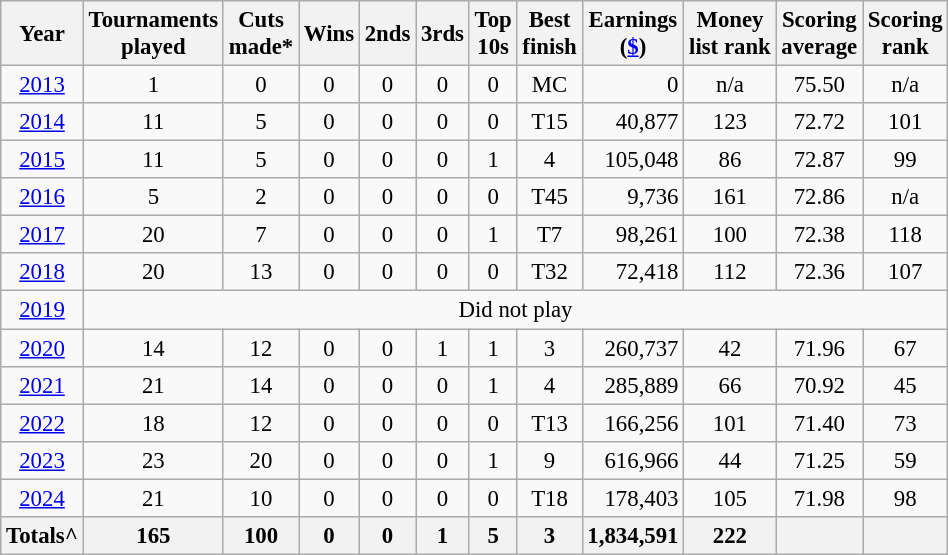<table class="wikitable" style="text-align:center; font-size: 95%;">
<tr>
<th>Year</th>
<th>Tournaments <br>played</th>
<th>Cuts <br>made*</th>
<th>Wins</th>
<th>2nds</th>
<th>3rds</th>
<th>Top <br>10s</th>
<th>Best <br>finish</th>
<th>Earnings<br>(<a href='#'>$</a>)</th>
<th>Money<br>list rank</th>
<th>Scoring <br> average</th>
<th>Scoring<br>rank</th>
</tr>
<tr>
<td><a href='#'>2013</a></td>
<td>1</td>
<td>0</td>
<td>0</td>
<td>0</td>
<td>0</td>
<td>0</td>
<td>MC</td>
<td align="right">0</td>
<td>n/a</td>
<td>75.50</td>
<td>n/a</td>
</tr>
<tr>
<td><a href='#'>2014</a></td>
<td>11</td>
<td>5</td>
<td>0</td>
<td>0</td>
<td>0</td>
<td>0</td>
<td>T15</td>
<td align="right">40,877</td>
<td>123</td>
<td>72.72</td>
<td>101</td>
</tr>
<tr>
<td><a href='#'>2015</a></td>
<td>11</td>
<td>5</td>
<td>0</td>
<td>0</td>
<td>0</td>
<td>1</td>
<td>4</td>
<td align="right">105,048</td>
<td>86</td>
<td>72.87</td>
<td>99</td>
</tr>
<tr>
<td><a href='#'>2016</a></td>
<td>5</td>
<td>2</td>
<td>0</td>
<td>0</td>
<td>0</td>
<td>0</td>
<td>T45</td>
<td align="right">9,736</td>
<td>161</td>
<td>72.86</td>
<td>n/a</td>
</tr>
<tr>
<td><a href='#'>2017</a></td>
<td>20</td>
<td>7</td>
<td>0</td>
<td>0</td>
<td>0</td>
<td>1</td>
<td>T7</td>
<td align=right>98,261</td>
<td>100</td>
<td>72.38</td>
<td>118</td>
</tr>
<tr>
<td><a href='#'>2018</a></td>
<td>20</td>
<td>13</td>
<td>0</td>
<td>0</td>
<td>0</td>
<td>0</td>
<td>T32</td>
<td align=right>72,418</td>
<td>112</td>
<td>72.36</td>
<td>107</td>
</tr>
<tr>
<td><a href='#'>2019</a></td>
<td colspan=11>Did not play</td>
</tr>
<tr>
<td><a href='#'>2020</a></td>
<td>14</td>
<td>12</td>
<td>0</td>
<td>0</td>
<td>1</td>
<td>1</td>
<td>3</td>
<td align=right>260,737</td>
<td>42</td>
<td>71.96</td>
<td>67</td>
</tr>
<tr>
<td><a href='#'>2021</a></td>
<td>21</td>
<td>14</td>
<td>0</td>
<td>0</td>
<td>0</td>
<td>1</td>
<td>4</td>
<td align=right>285,889</td>
<td>66</td>
<td>70.92</td>
<td>45</td>
</tr>
<tr>
<td><a href='#'>2022</a></td>
<td>18</td>
<td>12</td>
<td>0</td>
<td>0</td>
<td>0</td>
<td>0</td>
<td>T13</td>
<td align=right>166,256</td>
<td>101</td>
<td>71.40</td>
<td>73</td>
</tr>
<tr>
<td><a href='#'>2023</a></td>
<td>23</td>
<td>20</td>
<td>0</td>
<td>0</td>
<td>0</td>
<td>1</td>
<td>9</td>
<td align=right>616,966</td>
<td>44</td>
<td>71.25</td>
<td>59</td>
</tr>
<tr>
<td><a href='#'>2024</a></td>
<td>21</td>
<td>10</td>
<td>0</td>
<td>0</td>
<td>0</td>
<td>0</td>
<td>T18</td>
<td align=right>178,403</td>
<td>105</td>
<td>71.98</td>
<td>98</td>
</tr>
<tr>
<th>Totals^</th>
<th>165 </th>
<th>100 </th>
<th>0 </th>
<th>0 </th>
<th>1 </th>
<th>5 </th>
<th>3 </th>
<th>1,834,591 </th>
<th>222 </th>
<th></th>
<th></th>
</tr>
</table>
